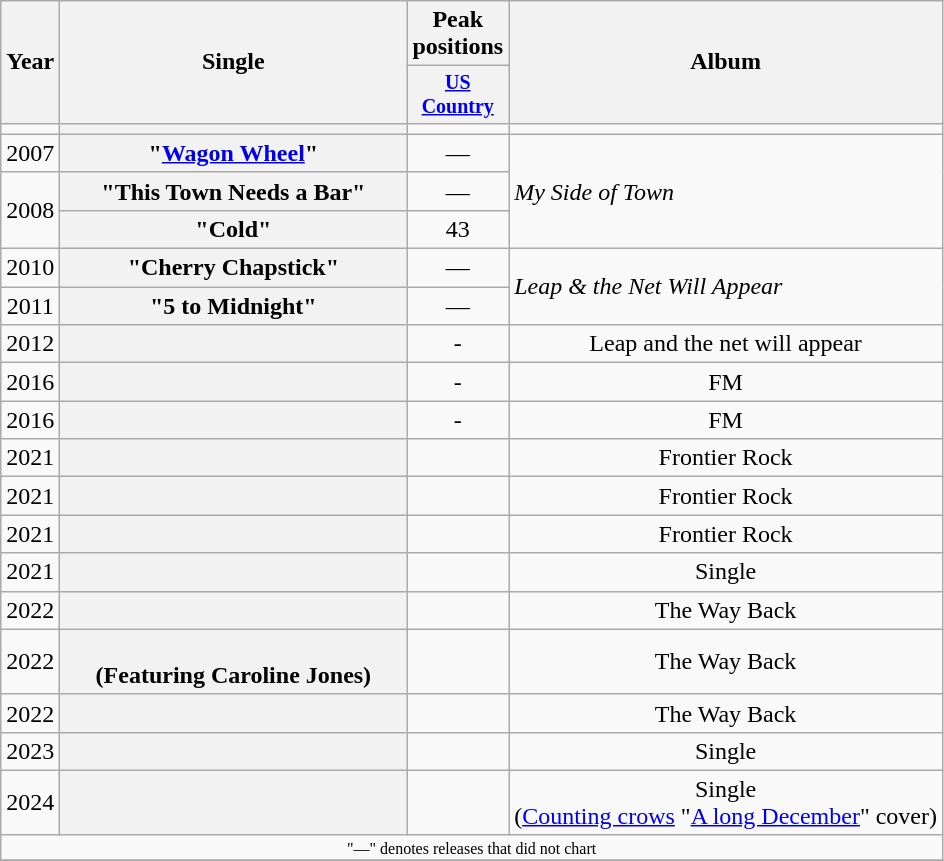<table class="wikitable plainrowheaders" style="text-align:center;">
<tr>
<th rowspan="2">Year</th>
<th rowspan="2" style="width:14em;">Single</th>
<th colspan="1">Peak positions</th>
<th rowspan="2">Album</th>
</tr>
<tr style="font-size:smaller;">
<th width="60"><a href='#'>US Country</a></th>
</tr>
<tr>
<td></td>
<th></th>
<td></td>
<td></td>
</tr>
<tr>
<td>2007</td>
<th scope="row">"<a href='#'>Wagon Wheel</a>"</th>
<td>—</td>
<td rowspan="3" align="left"><em>My Side of Town</em></td>
</tr>
<tr>
<td rowspan="2">2008</td>
<th scope="row">"This Town Needs a Bar"</th>
<td>—</td>
</tr>
<tr>
<th scope="row">"Cold"</th>
<td>43</td>
</tr>
<tr>
<td>2010</td>
<th scope="row">"Cherry Chapstick"</th>
<td>—</td>
<td align="left" rowspan="2"><em>Leap & the Net Will Appear</em></td>
</tr>
<tr>
<td>2011</td>
<th scope="row">"5 to Midnight"</th>
<td>—</td>
</tr>
<tr>
<td>2012</td>
<th></th>
<td>-</td>
<td>Leap and the net will appear</td>
</tr>
<tr>
<td>2016</td>
<th></th>
<td>-</td>
<td>FM</td>
</tr>
<tr>
<td>2016</td>
<th></th>
<td>-</td>
<td>FM</td>
</tr>
<tr>
<td>2021</td>
<th></th>
<td></td>
<td>Frontier Rock</td>
</tr>
<tr>
<td>2021</td>
<th></th>
<td></td>
<td>Frontier Rock</td>
</tr>
<tr>
<td>2021</td>
<th></th>
<td></td>
<td>Frontier Rock</td>
</tr>
<tr>
<td>2021</td>
<th></th>
<td></td>
<td>Single</td>
</tr>
<tr>
<td>2022</td>
<th></th>
<td></td>
<td>The Way Back</td>
</tr>
<tr>
<td>2022</td>
<th><br>(Featuring Caroline Jones)</th>
<td></td>
<td>The Way Back</td>
</tr>
<tr>
<td>2022</td>
<th></th>
<td></td>
<td>The Way Back</td>
</tr>
<tr>
<td>2023</td>
<th></th>
<td></td>
<td>Single</td>
</tr>
<tr>
<td>2024</td>
<th></th>
<td></td>
<td>Single<br>(<a href='#'>Counting crows</a> "<a href='#'>A long December</a>" cover)</td>
</tr>
<tr>
<td colspan="4" style="font-size:8pt">"—" denotes releases that did not chart</td>
</tr>
<tr>
</tr>
</table>
